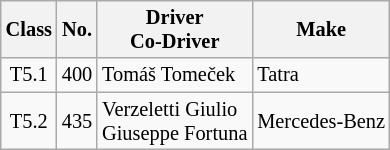<table class="wikitable" style="font-size:85%;">
<tr>
<th>Class</th>
<th>No.</th>
<th>Driver<br>Co-Driver</th>
<th>Make</th>
</tr>
<tr>
<td align="center">T5.1</td>
<td>400</td>
<td> Tomáš Tomeček</td>
<td>Tatra</td>
</tr>
<tr>
<td align="center">T5.2</td>
<td>435</td>
<td> Verzeletti Giulio<br> Giuseppe Fortuna</td>
<td>Mercedes-Benz</td>
</tr>
</table>
